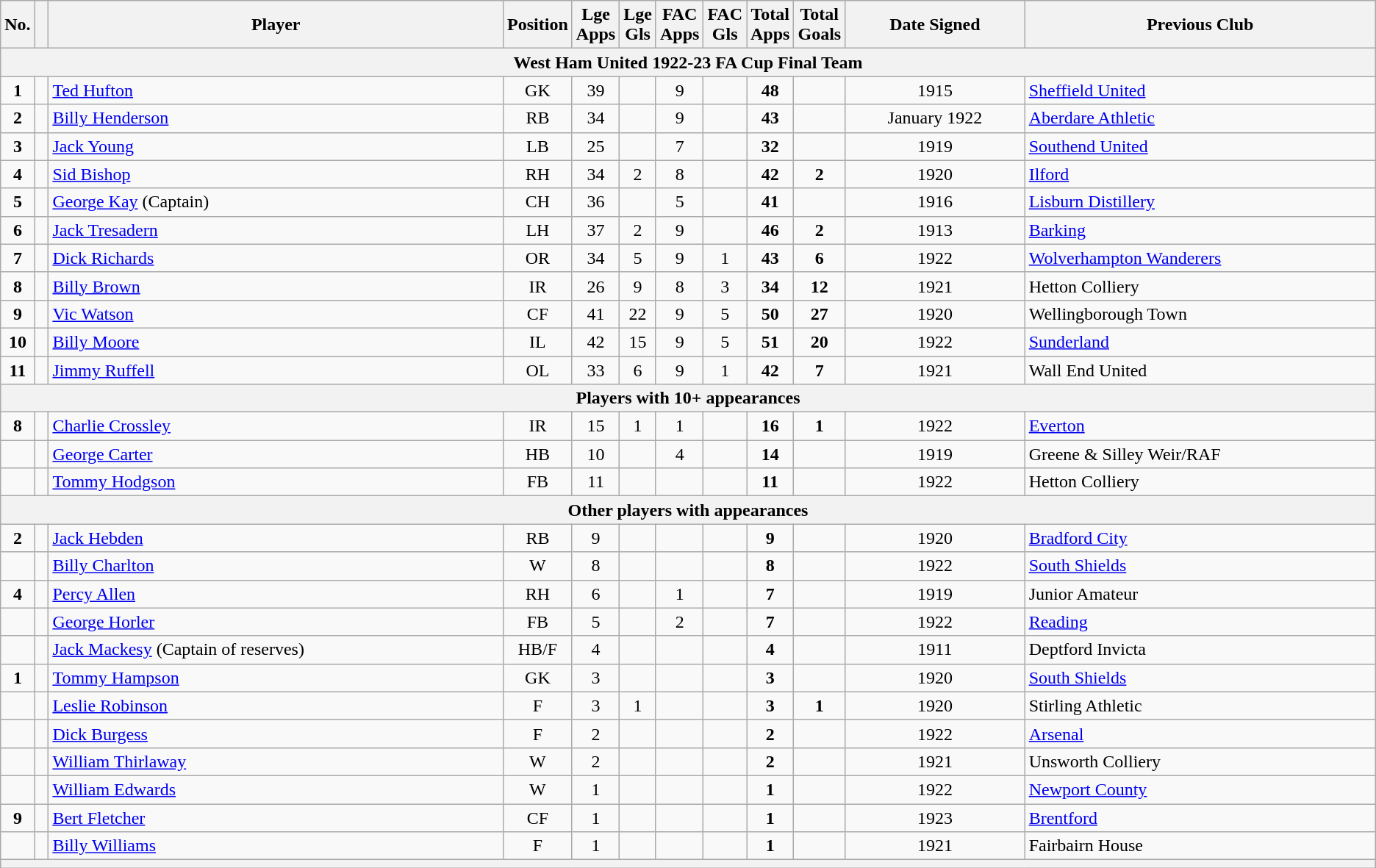<table class="wikitable">
<tr>
<th width=1%>No.</th>
<th width=1%></th>
<th !width=1%>Player</th>
<th width=1%>Position</th>
<th width=1%>Lge <br> Apps</th>
<th width=1%>Lge <br> Gls</th>
<th width=1%>FAC <br> Apps</th>
<th width=1%>FAC <br> Gls</th>
<th width=1%>Total <br> Apps</th>
<th width=1%>Total <br> Goals</th>
<th !width=1%>Date Signed</th>
<th !width=1%>Previous Club</th>
</tr>
<tr>
<th colspan=12 bgcolor=#6fd6f5>West Ham United 1922-23 FA Cup Final Team</th>
</tr>
<tr>
<td align=center><strong>1</strong></td>
<td align=center></td>
<td><a href='#'>Ted Hufton</a></td>
<td align=center>GK</td>
<td align=center>39</td>
<td align=center></td>
<td align=center>9</td>
<td align=center></td>
<td align=center><strong>48</strong></td>
<td align=center></td>
<td align=center>1915</td>
<td><a href='#'>Sheffield United</a></td>
</tr>
<tr>
<td align=center><strong>2</strong></td>
<td align=center></td>
<td><a href='#'>Billy Henderson</a></td>
<td align=center>RB</td>
<td align=center>34</td>
<td align=center></td>
<td align=center>9</td>
<td align=center></td>
<td align=center><strong>43</strong></td>
<td align=center></td>
<td align=center>January 1922</td>
<td><a href='#'>Aberdare Athletic</a></td>
</tr>
<tr>
<td align=center><strong>3</strong></td>
<td align=center></td>
<td><a href='#'>Jack Young</a></td>
<td align=center>LB</td>
<td align=center>25</td>
<td align=center></td>
<td align=center>7</td>
<td align=center></td>
<td align=center><strong>32</strong></td>
<td align=center></td>
<td align=center>1919</td>
<td><a href='#'>Southend United</a></td>
</tr>
<tr>
<td align=center><strong>4</strong></td>
<td align=center></td>
<td><a href='#'>Sid Bishop</a></td>
<td align=center>RH</td>
<td align=center>34</td>
<td align=center>2</td>
<td align=center>8</td>
<td align=center></td>
<td align=center><strong>42</strong></td>
<td align=center><strong>2</strong></td>
<td align=center>1920</td>
<td><a href='#'>Ilford</a></td>
</tr>
<tr>
<td align=center><strong>5</strong></td>
<td align=center></td>
<td><a href='#'>George Kay</a> (Captain)</td>
<td align=center>CH</td>
<td align=center>36</td>
<td align=center></td>
<td align=center>5</td>
<td align=center></td>
<td align=center><strong>41</strong></td>
<td align=center></td>
<td align=center>1916</td>
<td><a href='#'>Lisburn Distillery</a></td>
</tr>
<tr>
<td align=center><strong>6</strong></td>
<td align=center></td>
<td><a href='#'>Jack Tresadern</a></td>
<td align=center>LH</td>
<td align=center>37</td>
<td align=center>2</td>
<td align=center>9</td>
<td align=center></td>
<td align=center><strong>46</strong></td>
<td align=center><strong>2</strong></td>
<td align=center>1913</td>
<td><a href='#'>Barking</a></td>
</tr>
<tr>
<td align=center><strong>7</strong></td>
<td align=center></td>
<td><a href='#'>Dick Richards</a></td>
<td align=center>OR</td>
<td align=center>34</td>
<td align=center>5</td>
<td align=center>9</td>
<td align=center>1</td>
<td align=center><strong>43</strong></td>
<td align=center><strong>6</strong></td>
<td align=center>1922</td>
<td><a href='#'>Wolverhampton Wanderers</a></td>
</tr>
<tr>
<td align=center><strong>8</strong></td>
<td align=center></td>
<td><a href='#'>Billy Brown</a></td>
<td align=center>IR</td>
<td align=center>26</td>
<td align=center>9</td>
<td align=center>8</td>
<td align=center>3</td>
<td align=center><strong>34</strong></td>
<td align=center><strong>12</strong></td>
<td align=center>1921</td>
<td>Hetton Colliery</td>
</tr>
<tr>
<td align=center><strong>9</strong></td>
<td align=center></td>
<td><a href='#'>Vic Watson</a></td>
<td align=center>CF</td>
<td align=center>41</td>
<td align=center>22</td>
<td align=center>9</td>
<td align=center>5</td>
<td align=center><strong>50</strong></td>
<td align=center><strong>27</strong></td>
<td align=center>1920</td>
<td>Wellingborough Town</td>
</tr>
<tr>
<td align=center><strong>10</strong></td>
<td align=center></td>
<td><a href='#'>Billy Moore</a></td>
<td align=center>IL</td>
<td align=center>42</td>
<td align=center>15</td>
<td align=center>9</td>
<td align=center>5</td>
<td align=center><strong>51</strong></td>
<td align=center><strong>20</strong></td>
<td align=center>1922</td>
<td><a href='#'>Sunderland</a></td>
</tr>
<tr>
<td align=center><strong>11</strong></td>
<td align=center></td>
<td><a href='#'>Jimmy Ruffell</a></td>
<td align=center>OL</td>
<td align=center>33</td>
<td align=center>6</td>
<td align=center>9</td>
<td align=center>1</td>
<td align=center><strong>42</strong></td>
<td align=center><strong>7</strong></td>
<td align=center>1921</td>
<td>Wall End United</td>
</tr>
<tr>
<th colspan=12 bgcolor=#6fd6f5>Players with 10+ appearances</th>
</tr>
<tr>
<td align=center><strong>8</strong></td>
<td align=center></td>
<td><a href='#'>Charlie Crossley</a></td>
<td align=center>IR</td>
<td align=center>15</td>
<td align=center>1</td>
<td align=center>1</td>
<td align=center></td>
<td align=center><strong>16</strong></td>
<td align=center><strong>1</strong></td>
<td align=center>1922</td>
<td><a href='#'>Everton</a></td>
</tr>
<tr>
<td align=center></td>
<td align=center></td>
<td><a href='#'>George Carter</a></td>
<td align=center>HB</td>
<td align=center>10</td>
<td align=center></td>
<td align=center>4</td>
<td align=center></td>
<td align=center><strong>14</strong></td>
<td align=center></td>
<td align=center>1919</td>
<td>Greene & Silley Weir/RAF</td>
</tr>
<tr>
<td align=center></td>
<td align=center></td>
<td><a href='#'>Tommy Hodgson</a></td>
<td align=center>FB</td>
<td align=center>11</td>
<td align=center></td>
<td align=center></td>
<td align=center></td>
<td align=center><strong>11</strong></td>
<td align=center></td>
<td align=center>1922</td>
<td>Hetton Colliery</td>
</tr>
<tr>
<th colspan=12 bgcolor=#6fd6f5>Other players with appearances</th>
</tr>
<tr>
<td align=center><strong>2</strong></td>
<td align=center></td>
<td><a href='#'>Jack Hebden</a></td>
<td align=center>RB</td>
<td align=center>9</td>
<td align=center></td>
<td align=center></td>
<td align=center></td>
<td align=center><strong>9</strong></td>
<td align=center></td>
<td align=center>1920</td>
<td><a href='#'>Bradford City</a></td>
</tr>
<tr>
<td align=center></td>
<td align=center></td>
<td><a href='#'>Billy Charlton</a></td>
<td align=center>W</td>
<td align=center>8</td>
<td align=center></td>
<td align=center></td>
<td align=center></td>
<td align=center><strong>8</strong></td>
<td align=center></td>
<td align=center>1922</td>
<td><a href='#'>South Shields</a></td>
</tr>
<tr>
<td align=center><strong>4</strong></td>
<td align=center></td>
<td><a href='#'>Percy Allen</a></td>
<td align=center>RH</td>
<td align=center>6</td>
<td align=center></td>
<td align=center>1</td>
<td align=center></td>
<td align=center><strong>7</strong></td>
<td align=center></td>
<td align=center>1919</td>
<td>Junior Amateur</td>
</tr>
<tr>
<td align=center></td>
<td align=center></td>
<td><a href='#'>George Horler</a></td>
<td align=center>FB</td>
<td align=center>5</td>
<td align=center></td>
<td align=center>2</td>
<td align=center></td>
<td align=center><strong>7</strong></td>
<td align=center></td>
<td align=center>1922</td>
<td><a href='#'>Reading</a></td>
</tr>
<tr>
<td align=center></td>
<td align=center></td>
<td><a href='#'>Jack Mackesy</a> (Captain of reserves)</td>
<td align=center>HB/F</td>
<td align=center>4</td>
<td align=center></td>
<td align=center></td>
<td align=center></td>
<td align=center><strong>4</strong></td>
<td align=center></td>
<td align=center>1911</td>
<td>Deptford Invicta</td>
</tr>
<tr>
<td align=center><strong>1</strong></td>
<td align=center></td>
<td><a href='#'>Tommy Hampson</a></td>
<td align=center>GK</td>
<td align=center>3</td>
<td align=center></td>
<td align=center></td>
<td align=center></td>
<td align=center><strong>3</strong></td>
<td align=center></td>
<td align=center>1920</td>
<td><a href='#'>South Shields</a></td>
</tr>
<tr>
<td align=center></td>
<td align=center></td>
<td><a href='#'>Leslie Robinson</a></td>
<td align=center>F</td>
<td align=center>3</td>
<td align=center>1</td>
<td align=center></td>
<td align=center></td>
<td align=center><strong>3</strong></td>
<td align=center><strong>1</strong></td>
<td align=center>1920</td>
<td>Stirling Athletic</td>
</tr>
<tr>
<td align=center></td>
<td align=center></td>
<td><a href='#'>Dick Burgess</a></td>
<td align=center>F</td>
<td align=center>2</td>
<td align=center></td>
<td align=center></td>
<td align=center></td>
<td align=center><strong>2</strong></td>
<td align=center></td>
<td align=center>1922</td>
<td><a href='#'>Arsenal</a></td>
</tr>
<tr>
<td align=center></td>
<td align=center></td>
<td><a href='#'>William Thirlaway</a></td>
<td align=center>W</td>
<td align=center>2</td>
<td align=center></td>
<td align=center></td>
<td align=center></td>
<td align=center><strong>2</strong></td>
<td align=center></td>
<td align=center>1921</td>
<td>Unsworth Colliery</td>
</tr>
<tr>
<td align=center></td>
<td align=center></td>
<td><a href='#'>William Edwards</a></td>
<td align=center>W</td>
<td align=center>1</td>
<td align=center></td>
<td align=center></td>
<td align=center></td>
<td align=center><strong>1</strong></td>
<td align=center></td>
<td align=center>1922</td>
<td><a href='#'>Newport County</a></td>
</tr>
<tr>
<td align=center><strong>9</strong></td>
<td align=center></td>
<td><a href='#'>Bert Fletcher</a></td>
<td align=center>CF</td>
<td align=center>1</td>
<td align=center></td>
<td align=center></td>
<td align=center></td>
<td align=center><strong>1</strong></td>
<td align=center></td>
<td align=center>1923</td>
<td><a href='#'>Brentford</a></td>
</tr>
<tr>
<td align=center></td>
<td align=center></td>
<td><a href='#'>Billy Williams</a></td>
<td align=center>F</td>
<td align=center>1</td>
<td align=center></td>
<td align=center></td>
<td align=center></td>
<td align=center><strong>1</strong></td>
<td align=center></td>
<td align=center>1921</td>
<td>Fairbairn House</td>
</tr>
<tr>
<th colspan=12 bgcolor=#6fd6f5></th>
</tr>
</table>
